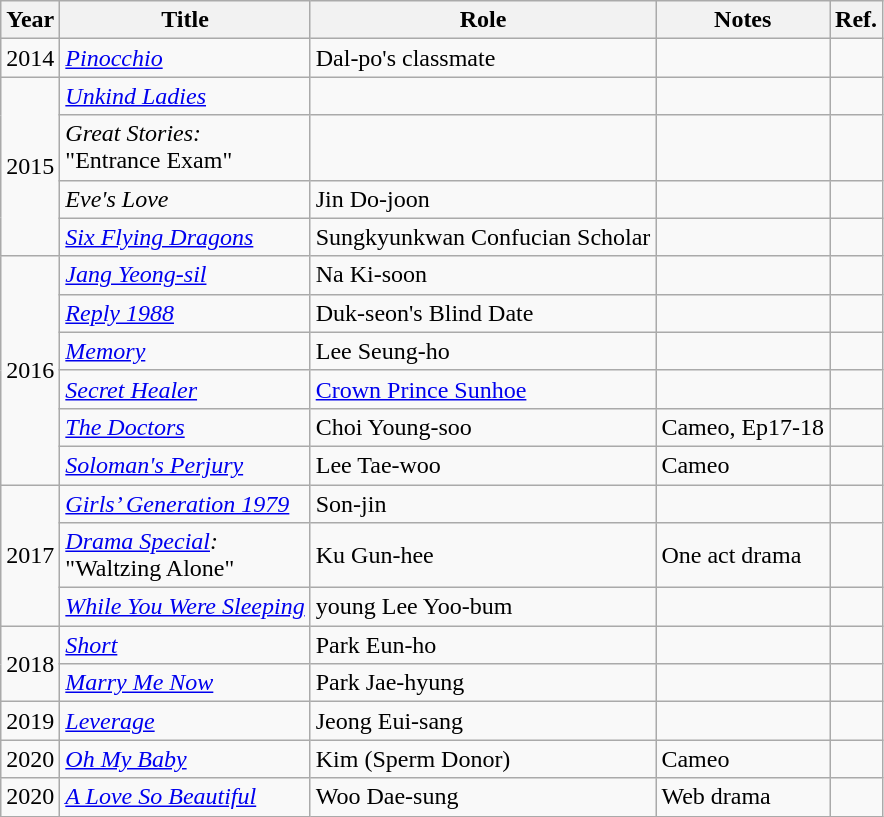<table class="wikitable">
<tr>
<th>Year</th>
<th>Title</th>
<th>Role</th>
<th>Notes</th>
<th>Ref.</th>
</tr>
<tr>
<td>2014</td>
<td><em><a href='#'>Pinocchio</a></em></td>
<td>Dal-po's classmate</td>
<td></td>
<td></td>
</tr>
<tr>
<td rowspan=4>2015</td>
<td><em><a href='#'>Unkind Ladies</a></em></td>
<td></td>
<td></td>
<td></td>
</tr>
<tr>
<td><em>Great Stories:</em><br>"Entrance Exam"</td>
<td></td>
<td></td>
<td></td>
</tr>
<tr>
<td><em>Eve's Love</em></td>
<td>Jin Do-joon</td>
<td></td>
<td></td>
</tr>
<tr>
<td><em><a href='#'>Six Flying Dragons</a></em></td>
<td>Sungkyunkwan Confucian Scholar</td>
<td></td>
<td></td>
</tr>
<tr>
<td rowspan=6>2016</td>
<td><em><a href='#'>Jang Yeong-sil</a></em></td>
<td>Na Ki-soon</td>
<td></td>
<td></td>
</tr>
<tr>
<td><em><a href='#'>Reply 1988</a></em></td>
<td>Duk-seon's Blind Date</td>
<td></td>
<td></td>
</tr>
<tr>
<td><em><a href='#'>Memory</a></em></td>
<td>Lee Seung-ho</td>
<td></td>
<td></td>
</tr>
<tr>
<td><em><a href='#'>Secret Healer</a></em></td>
<td><a href='#'>Crown Prince Sunhoe</a></td>
<td></td>
<td></td>
</tr>
<tr>
<td><em><a href='#'>The Doctors</a></em></td>
<td>Choi Young-soo</td>
<td>Cameo, Ep17-18</td>
<td></td>
</tr>
<tr>
<td><em><a href='#'>Soloman's Perjury</a></em></td>
<td>Lee Tae-woo</td>
<td>Cameo</td>
<td></td>
</tr>
<tr>
<td rowspan="3">2017</td>
<td><em><a href='#'>Girls’ Generation 1979</a></em></td>
<td>Son-jin</td>
<td></td>
<td></td>
</tr>
<tr>
<td><em><a href='#'>Drama Special</a>:</em><br>"Waltzing Alone"</td>
<td>Ku Gun-hee</td>
<td>One act drama</td>
<td></td>
</tr>
<tr>
<td><em><a href='#'>While You Were Sleeping</a></em></td>
<td>young Lee Yoo-bum</td>
<td></td>
<td></td>
</tr>
<tr>
<td rowspan=2>2018</td>
<td><em><a href='#'>Short</a></em></td>
<td>Park Eun-ho</td>
<td></td>
<td></td>
</tr>
<tr>
<td><em><a href='#'>Marry Me Now</a></em></td>
<td>Park Jae-hyung</td>
<td></td>
<td></td>
</tr>
<tr>
<td>2019</td>
<td><em><a href='#'>Leverage</a></em></td>
<td>Jeong Eui-sang</td>
<td></td>
<td></td>
</tr>
<tr>
<td>2020</td>
<td><em><a href='#'>Oh My Baby</a></em></td>
<td>Kim (Sperm Donor)</td>
<td>Cameo</td>
<td></td>
</tr>
<tr>
<td>2020</td>
<td><em><a href='#'>A Love So Beautiful</a></em></td>
<td>Woo Dae-sung</td>
<td>Web drama</td>
<td></td>
</tr>
</table>
